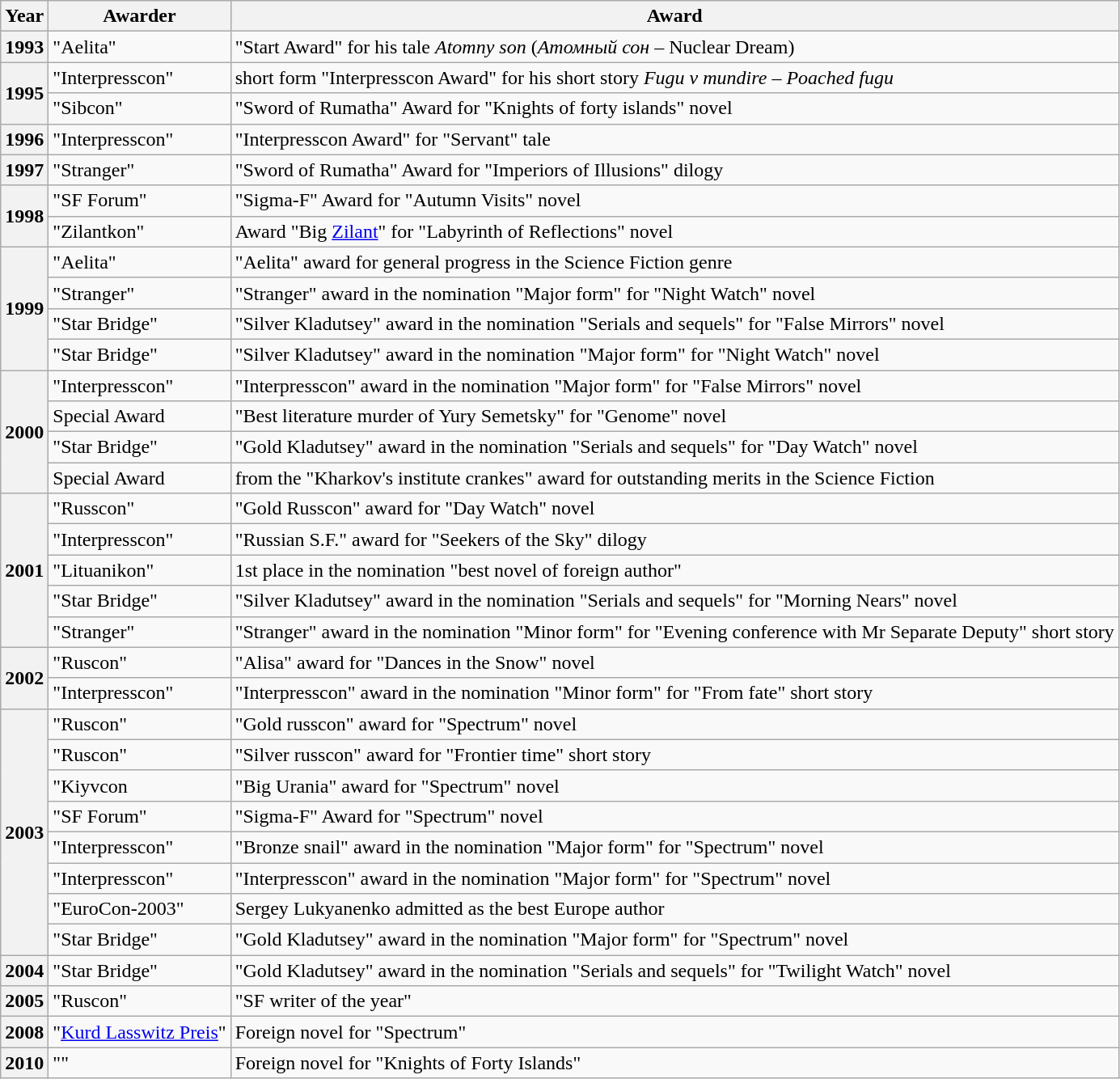<table class="wikitable">
<tr>
<th>Year</th>
<th>Awarder</th>
<th>Award</th>
</tr>
<tr>
<th>1993</th>
<td>"Aelita"</td>
<td>"Start Award" for his tale <em>Atomny son</em> (<em>Атомный сон</em> – Nuclear Dream)</td>
</tr>
<tr>
<th rowspan="2">1995</th>
<td>"Interpresscon"</td>
<td>short form "Interpresscon Award" for his short story <em>Fugu v mundire</em> – <em>Poached fugu</em></td>
</tr>
<tr>
<td>"Sibcon"</td>
<td>"Sword of Rumatha" Award for "Knights of forty islands" novel</td>
</tr>
<tr>
<th>1996</th>
<td>"Interpresscon"</td>
<td>"Interpresscon Award" for "Servant" tale</td>
</tr>
<tr>
<th>1997</th>
<td>"Stranger"</td>
<td>"Sword of Rumatha" Award for "Imperiors of Illusions" dilogy</td>
</tr>
<tr>
<th rowspan="2">1998</th>
<td>"SF Forum"</td>
<td>"Sigma-F" Award for "Autumn Visits" novel</td>
</tr>
<tr>
<td>"Zilantkon"</td>
<td>Award "Big <a href='#'>Zilant</a>" for "Labyrinth of Reflections" novel</td>
</tr>
<tr>
<th rowspan="4">1999</th>
<td>"Aelita"</td>
<td>"Aelita" award for general progress in the Science Fiction genre</td>
</tr>
<tr>
<td>"Stranger"</td>
<td>"Stranger" award in the nomination "Major form" for "Night Watch" novel</td>
</tr>
<tr>
<td>"Star Bridge"</td>
<td>"Silver Kladutsey" award in the nomination "Serials and sequels" for "False Mirrors" novel</td>
</tr>
<tr>
<td>"Star Bridge"</td>
<td>"Silver Kladutsey" award in the nomination "Major form" for "Night Watch" novel</td>
</tr>
<tr>
<th rowspan="4">2000</th>
<td>"Interpresscon"</td>
<td>"Interpresscon" award in the nomination "Major form" for "False Mirrors" novel</td>
</tr>
<tr>
<td>Special Award</td>
<td>"Best literature murder of Yury Semetsky" for "Genome" novel</td>
</tr>
<tr>
<td>"Star Bridge"</td>
<td>"Gold Kladutsey" award in the nomination "Serials and sequels" for "Day Watch" novel</td>
</tr>
<tr>
<td>Special Award</td>
<td>from the "Kharkov's institute crankes" award for outstanding merits in the Science Fiction</td>
</tr>
<tr>
<th rowspan="5">2001</th>
<td>"Russcon"</td>
<td>"Gold Russcon" award for "Day Watch" novel</td>
</tr>
<tr>
<td>"Interpresscon"</td>
<td>"Russian S.F." award for "Seekers of the Sky" dilogy</td>
</tr>
<tr>
<td>"Lituanikon"</td>
<td>1st place in the nomination "best novel of foreign author"</td>
</tr>
<tr>
<td>"Star Bridge"</td>
<td>"Silver Kladutsey" award in the nomination "Serials and sequels" for "Morning Nears" novel</td>
</tr>
<tr>
<td>"Stranger"</td>
<td>"Stranger" award in the nomination "Minor form" for "Evening conference with Mr Separate Deputy" short story</td>
</tr>
<tr>
<th rowspan="2">2002</th>
<td>"Ruscon"</td>
<td>"Alisa" award for "Dances in the Snow" novel</td>
</tr>
<tr>
<td>"Interpresscon"</td>
<td>"Interpresscon" award in the nomination "Minor form" for "From fate" short story</td>
</tr>
<tr>
<th rowspan="8">2003</th>
<td>"Ruscon"</td>
<td>"Gold russcon" award for "Spectrum" novel</td>
</tr>
<tr>
<td>"Ruscon"</td>
<td>"Silver russcon" award for "Frontier time" short story</td>
</tr>
<tr>
<td>"Kiyvcon</td>
<td>"Big Urania" award for "Spectrum" novel</td>
</tr>
<tr>
<td>"SF Forum"</td>
<td>"Sigma-F" Award for "Spectrum" novel</td>
</tr>
<tr>
<td>"Interpresscon"</td>
<td>"Bronze snail" award in the nomination "Major form" for "Spectrum" novel</td>
</tr>
<tr>
<td>"Interpresscon"</td>
<td>"Interpresscon" award in the nomination "Major form" for "Spectrum" novel</td>
</tr>
<tr>
<td>"EuroCon-2003"</td>
<td>Sergey Lukyanenko admitted as the best Europe author</td>
</tr>
<tr>
<td>"Star Bridge"</td>
<td>"Gold Kladutsey" award in the nomination "Major form" for "Spectrum" novel</td>
</tr>
<tr>
<th>2004</th>
<td>"Star Bridge"</td>
<td>"Gold Kladutsey" award in the nomination "Serials and sequels" for "Twilight Watch" novel</td>
</tr>
<tr>
<th>2005</th>
<td>"Ruscon"</td>
<td>"SF writer of the year"</td>
</tr>
<tr>
<th>2008</th>
<td>"<a href='#'>Kurd Lasswitz Preis</a>"</td>
<td>Foreign novel for "Spectrum"</td>
</tr>
<tr>
<th>2010</th>
<td>""</td>
<td>Foreign novel for "Knights of Forty Islands"</td>
</tr>
</table>
